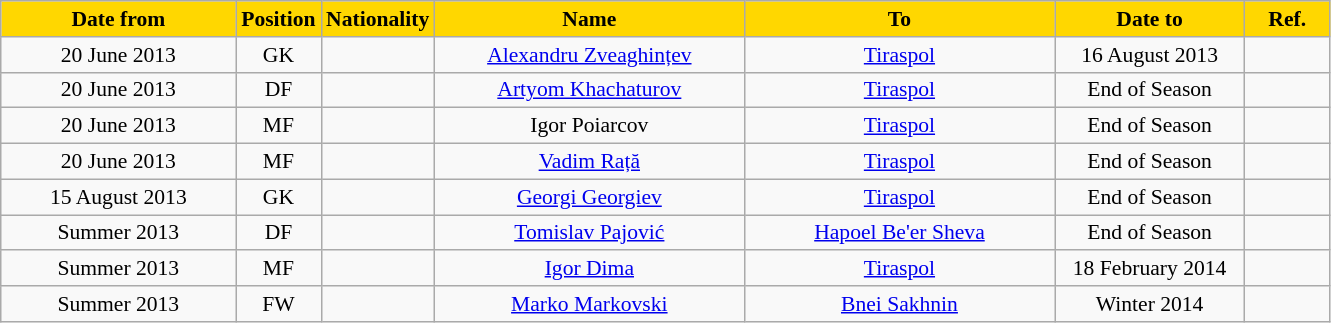<table class="wikitable" style="text-align:center; font-size:90%; ">
<tr>
<th style="background:gold; color:black; width:150px;">Date from</th>
<th style="background:gold; color:black; width:50px;">Position</th>
<th style="background:gold; color:black; width:50px;">Nationality</th>
<th style="background:gold; color:black; width:200px;">Name</th>
<th style="background:gold; color:black; width:200px;">To</th>
<th style="background:gold; color:black; width:120px;">Date to</th>
<th style="background:gold; color:black; width:50px;">Ref.</th>
</tr>
<tr>
<td>20 June 2013</td>
<td>GK</td>
<td></td>
<td><a href='#'>Alexandru Zveaghințev</a></td>
<td><a href='#'>Tiraspol</a></td>
<td>16 August 2013</td>
<td></td>
</tr>
<tr>
<td>20 June 2013</td>
<td>DF</td>
<td></td>
<td><a href='#'>Artyom Khachaturov</a></td>
<td><a href='#'>Tiraspol</a></td>
<td>End of Season</td>
<td></td>
</tr>
<tr>
<td>20 June 2013</td>
<td>MF</td>
<td></td>
<td>Igor Poiarcov</td>
<td><a href='#'>Tiraspol</a></td>
<td>End of Season</td>
<td></td>
</tr>
<tr>
<td>20 June 2013</td>
<td>MF</td>
<td></td>
<td><a href='#'>Vadim Rață</a></td>
<td><a href='#'>Tiraspol</a></td>
<td>End of Season</td>
<td></td>
</tr>
<tr>
<td>15 August 2013</td>
<td>GK</td>
<td></td>
<td><a href='#'>Georgi Georgiev</a></td>
<td><a href='#'>Tiraspol</a></td>
<td>End of Season</td>
<td></td>
</tr>
<tr>
<td>Summer 2013</td>
<td>DF</td>
<td></td>
<td><a href='#'>Tomislav Pajović</a></td>
<td><a href='#'>Hapoel Be'er Sheva</a></td>
<td>End of Season</td>
<td></td>
</tr>
<tr>
<td>Summer 2013</td>
<td>MF</td>
<td></td>
<td><a href='#'>Igor Dima</a></td>
<td><a href='#'>Tiraspol</a></td>
<td>18 February 2014</td>
<td></td>
</tr>
<tr>
<td>Summer 2013</td>
<td>FW</td>
<td></td>
<td><a href='#'>Marko Markovski</a></td>
<td><a href='#'>Bnei Sakhnin</a></td>
<td>Winter 2014</td>
<td></td>
</tr>
</table>
